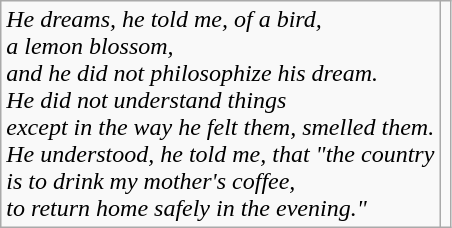<table class="wikitable">
<tr>
<td><em>He dreams, he told me, of a bird,</em><br><em>a lemon blossom,</em><br><em>and he did not philosophize his dream.</em><br><em>He did not understand things</em><br><em>except in the way he felt them, smelled them.</em><br><em>He understood, he told me, that "the country</em><br><em>is to drink my mother's coffee,</em><br><em>to return home safely in the evening."</em></td>
<td></td>
</tr>
</table>
